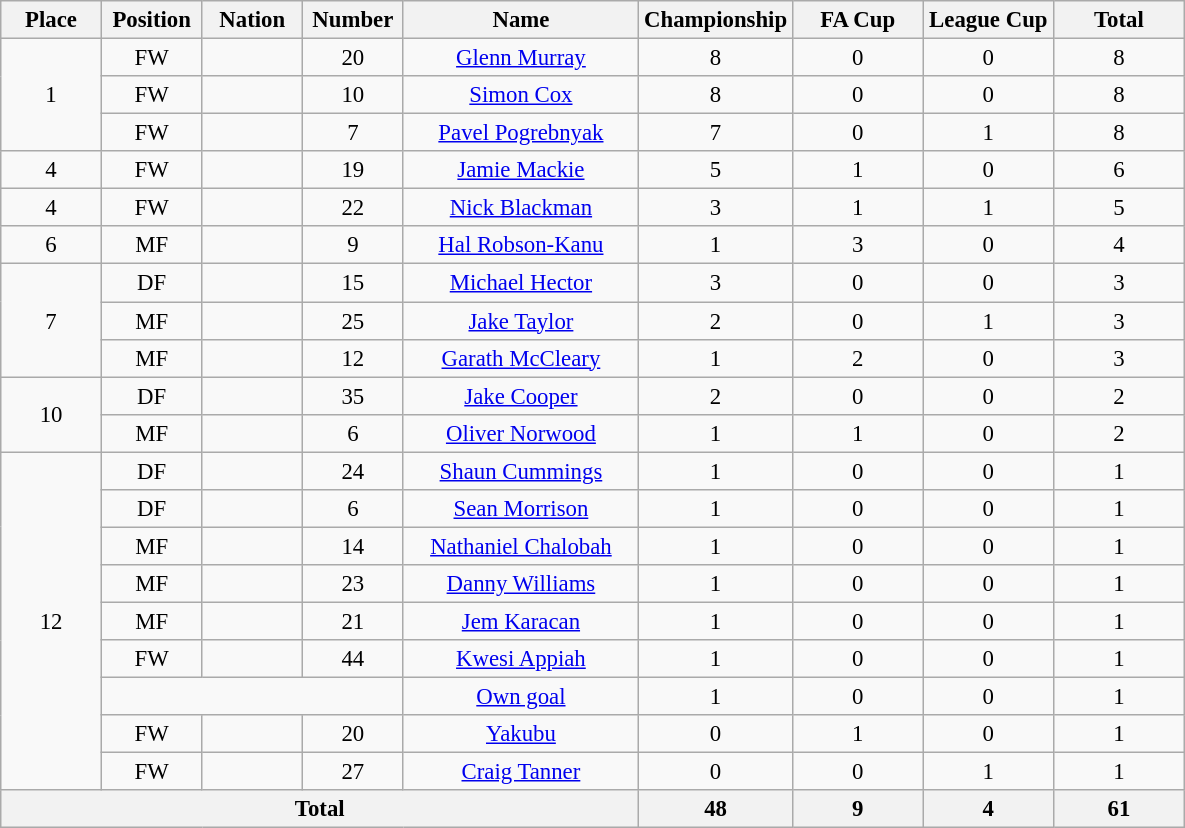<table class="wikitable" style="font-size: 95%; text-align: center">
<tr>
<th width=60>Place</th>
<th width=60>Position</th>
<th width=60>Nation</th>
<th width=60>Number</th>
<th width=150>Name</th>
<th width=80>Championship</th>
<th width=80>FA Cup</th>
<th width=80>League Cup</th>
<th width=80>Total</th>
</tr>
<tr>
<td rowspan="3">1</td>
<td>FW</td>
<td></td>
<td>20</td>
<td><a href='#'>Glenn Murray</a></td>
<td>8</td>
<td>0</td>
<td>0</td>
<td>8</td>
</tr>
<tr>
<td>FW</td>
<td></td>
<td>10</td>
<td><a href='#'>Simon Cox</a></td>
<td>8</td>
<td>0</td>
<td>0</td>
<td>8</td>
</tr>
<tr>
<td>FW</td>
<td></td>
<td>7</td>
<td><a href='#'>Pavel Pogrebnyak</a></td>
<td>7</td>
<td>0</td>
<td>1</td>
<td>8</td>
</tr>
<tr>
<td>4</td>
<td>FW</td>
<td></td>
<td>19</td>
<td><a href='#'>Jamie Mackie</a></td>
<td>5</td>
<td>1</td>
<td>0</td>
<td>6</td>
</tr>
<tr>
<td>4</td>
<td>FW</td>
<td></td>
<td>22</td>
<td><a href='#'>Nick Blackman</a></td>
<td>3</td>
<td>1</td>
<td>1</td>
<td>5</td>
</tr>
<tr>
<td>6</td>
<td>MF</td>
<td></td>
<td>9</td>
<td><a href='#'>Hal Robson-Kanu</a></td>
<td>1</td>
<td>3</td>
<td>0</td>
<td>4</td>
</tr>
<tr>
<td rowspan="3">7</td>
<td>DF</td>
<td></td>
<td>15</td>
<td><a href='#'>Michael Hector</a></td>
<td>3</td>
<td>0</td>
<td>0</td>
<td>3</td>
</tr>
<tr>
<td>MF</td>
<td></td>
<td>25</td>
<td><a href='#'>Jake Taylor</a></td>
<td>2</td>
<td>0</td>
<td>1</td>
<td>3</td>
</tr>
<tr>
<td>MF</td>
<td></td>
<td>12</td>
<td><a href='#'>Garath McCleary</a></td>
<td>1</td>
<td>2</td>
<td>0</td>
<td>3</td>
</tr>
<tr>
<td rowspan="2">10</td>
<td>DF</td>
<td></td>
<td>35</td>
<td><a href='#'>Jake Cooper</a></td>
<td>2</td>
<td>0</td>
<td>0</td>
<td>2</td>
</tr>
<tr>
<td>MF</td>
<td></td>
<td>6</td>
<td><a href='#'>Oliver Norwood</a></td>
<td>1</td>
<td>1</td>
<td>0</td>
<td>2</td>
</tr>
<tr>
<td rowspan="9">12</td>
<td>DF</td>
<td></td>
<td>24</td>
<td><a href='#'>Shaun Cummings</a></td>
<td>1</td>
<td>0</td>
<td>0</td>
<td>1</td>
</tr>
<tr>
<td>DF</td>
<td></td>
<td>6</td>
<td><a href='#'>Sean Morrison</a></td>
<td>1</td>
<td>0</td>
<td>0</td>
<td>1</td>
</tr>
<tr>
<td>MF</td>
<td></td>
<td>14</td>
<td><a href='#'>Nathaniel Chalobah</a></td>
<td>1</td>
<td>0</td>
<td>0</td>
<td>1</td>
</tr>
<tr>
<td>MF</td>
<td></td>
<td>23</td>
<td><a href='#'>Danny Williams</a></td>
<td>1</td>
<td>0</td>
<td>0</td>
<td>1</td>
</tr>
<tr>
<td>MF</td>
<td></td>
<td>21</td>
<td><a href='#'>Jem Karacan</a></td>
<td>1</td>
<td>0</td>
<td>0</td>
<td>1</td>
</tr>
<tr>
<td>FW</td>
<td></td>
<td>44</td>
<td><a href='#'>Kwesi Appiah</a></td>
<td>1</td>
<td>0</td>
<td>0</td>
<td>1</td>
</tr>
<tr>
<td colspan="3"></td>
<td><a href='#'>Own goal</a></td>
<td>1</td>
<td>0</td>
<td>0</td>
<td>1</td>
</tr>
<tr>
<td>FW</td>
<td></td>
<td>20</td>
<td><a href='#'>Yakubu</a></td>
<td>0</td>
<td>1</td>
<td>0</td>
<td>1</td>
</tr>
<tr>
<td>FW</td>
<td></td>
<td>27</td>
<td><a href='#'>Craig Tanner</a></td>
<td>0</td>
<td>0</td>
<td>1</td>
<td>1</td>
</tr>
<tr>
<th colspan=5>Total</th>
<th>48</th>
<th>9</th>
<th>4</th>
<th>61</th>
</tr>
</table>
